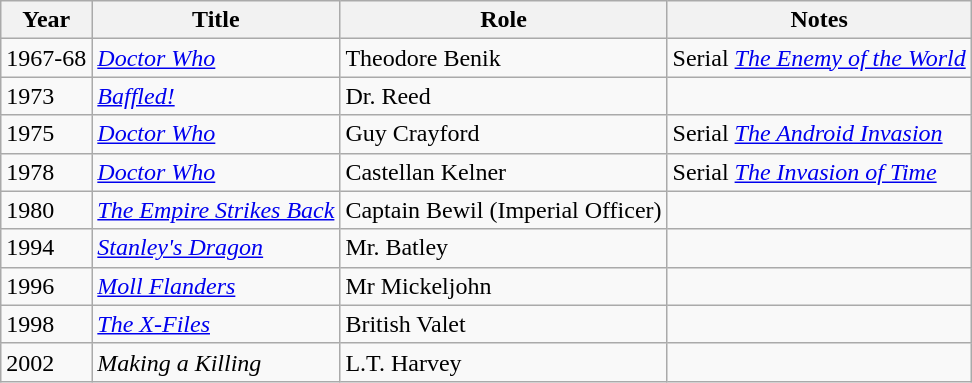<table class="wikitable sortable">
<tr>
<th>Year</th>
<th>Title</th>
<th>Role</th>
<th>Notes</th>
</tr>
<tr>
<td>1967-68</td>
<td><em><a href='#'>Doctor Who</a></em></td>
<td>Theodore Benik</td>
<td>Serial  <em><a href='#'>The Enemy of the World</a></em></td>
</tr>
<tr>
<td>1973</td>
<td><em><a href='#'>Baffled!</a></em></td>
<td>Dr. Reed</td>
<td></td>
</tr>
<tr>
<td>1975</td>
<td><em><a href='#'>Doctor Who</a></em></td>
<td>Guy Crayford</td>
<td>Serial <em><a href='#'>The Android Invasion</a></em></td>
</tr>
<tr>
<td>1978</td>
<td><em><a href='#'>Doctor Who</a></em></td>
<td>Castellan Kelner</td>
<td>Serial <em><a href='#'>The Invasion of Time</a></em></td>
</tr>
<tr>
<td>1980</td>
<td><em><a href='#'>The Empire Strikes Back</a></em></td>
<td>Captain Bewil (Imperial Officer)</td>
<td></td>
</tr>
<tr>
<td>1994</td>
<td><em><a href='#'>Stanley's Dragon</a></em></td>
<td>Mr. Batley</td>
<td></td>
</tr>
<tr>
<td>1996</td>
<td><em><a href='#'>Moll Flanders</a></em></td>
<td>Mr Mickeljohn</td>
<td></td>
</tr>
<tr>
<td>1998</td>
<td><em><a href='#'>The X-Files</a></em></td>
<td>British Valet</td>
<td></td>
</tr>
<tr>
<td>2002</td>
<td><em>Making a Killing</em></td>
<td>L.T. Harvey</td>
<td></td>
</tr>
</table>
